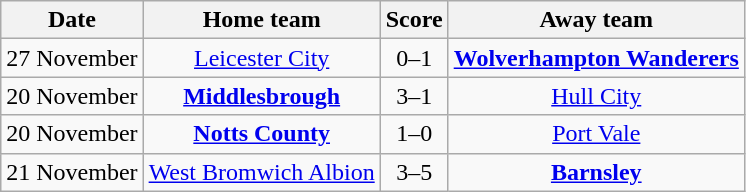<table class="wikitable" style="text-align: center">
<tr>
<th>Date</th>
<th>Home team</th>
<th>Score</th>
<th>Away team</th>
</tr>
<tr>
<td>27 November</td>
<td><a href='#'>Leicester City</a></td>
<td>0–1</td>
<td><strong><a href='#'>Wolverhampton Wanderers</a></strong></td>
</tr>
<tr>
<td>20 November</td>
<td><strong><a href='#'>Middlesbrough</a></strong></td>
<td>3–1</td>
<td><a href='#'>Hull City</a></td>
</tr>
<tr>
<td>20 November</td>
<td><strong><a href='#'>Notts County</a></strong></td>
<td>1–0</td>
<td><a href='#'>Port Vale</a></td>
</tr>
<tr>
<td>21 November</td>
<td><a href='#'>West Bromwich Albion</a></td>
<td>3–5</td>
<td><strong><a href='#'>Barnsley</a></strong></td>
</tr>
</table>
